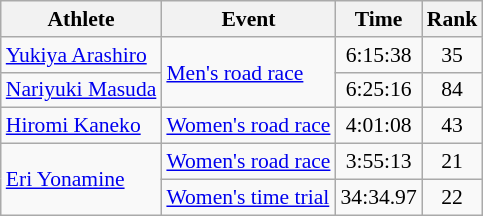<table class=wikitable style=font-size:90%;text-align:center>
<tr>
<th>Athlete</th>
<th>Event</th>
<th>Time</th>
<th>Rank</th>
</tr>
<tr align=center>
<td align=left><a href='#'>Yukiya Arashiro</a></td>
<td align=left rowspan=2><a href='#'>Men's road race</a></td>
<td>6:15:38</td>
<td>35</td>
</tr>
<tr align=center>
<td align=left><a href='#'>Nariyuki Masuda</a></td>
<td>6:25:16</td>
<td>84</td>
</tr>
<tr align=center>
<td align=left><a href='#'>Hiromi Kaneko</a></td>
<td align=left><a href='#'>Women's road race</a></td>
<td>4:01:08</td>
<td>43</td>
</tr>
<tr align=center>
<td align=left rowspan=2><a href='#'>Eri Yonamine</a></td>
<td align=left><a href='#'>Women's road race</a></td>
<td>3:55:13</td>
<td>21</td>
</tr>
<tr align=center>
<td align=left><a href='#'>Women's time trial</a></td>
<td>34:34.97</td>
<td>22</td>
</tr>
</table>
